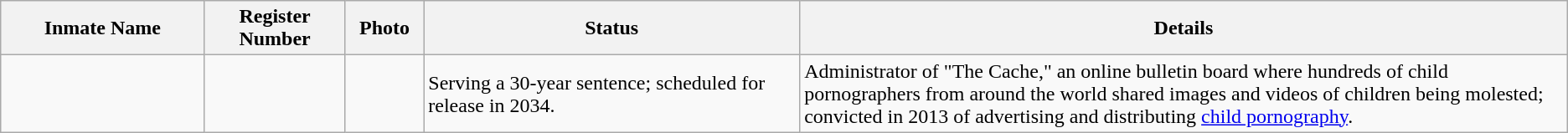<table class="wikitable sortable">
<tr>
<th width="13%">Inmate Name</th>
<th width="9%">Register Number</th>
<th width="5%">Photo</th>
<th width="24%">Status</th>
<th width="54%">Details</th>
</tr>
<tr>
<td style="text-align:center;"></td>
<td style="text-align:center;"></td>
<td style="text-align:center;"></td>
<td>Serving a 30-year sentence; scheduled for release in 2034.</td>
<td>Administrator of "The Cache," an online bulletin board where hundreds of child pornographers from around the world shared images and videos of children being molested; convicted in 2013 of advertising and distributing <a href='#'>child pornography</a>.</td>
</tr>
</table>
